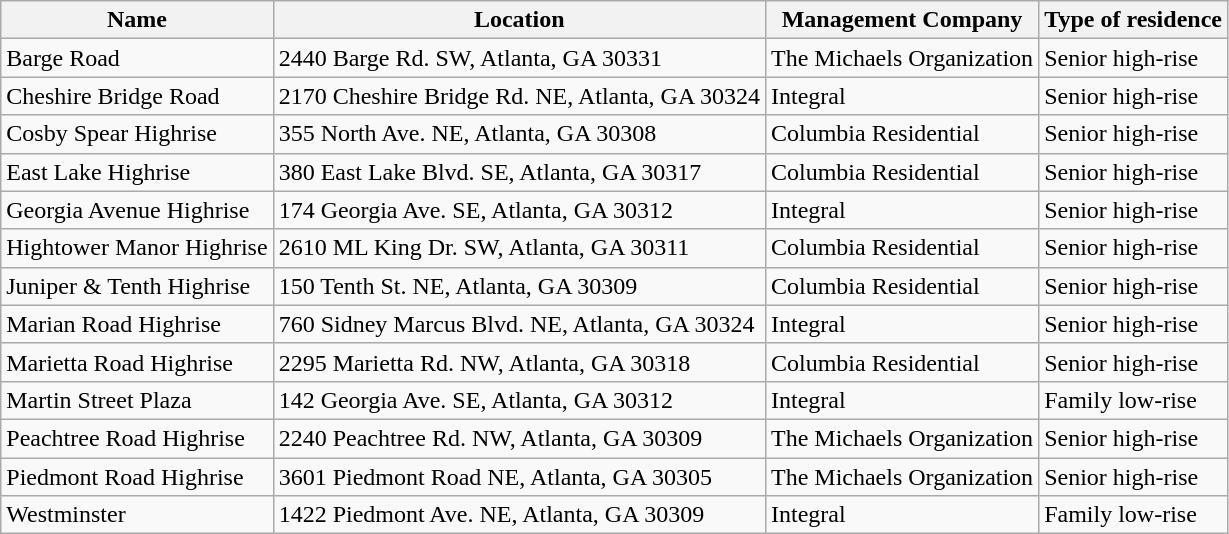<table class="wikitable sortable">
<tr>
<th>Name</th>
<th>Location</th>
<th>Management Company</th>
<th>Type of residence</th>
</tr>
<tr>
<td>Barge Road</td>
<td>2440 Barge Rd. SW, Atlanta, GA 30331</td>
<td>The Michaels Organization</td>
<td>Senior high-rise</td>
</tr>
<tr>
<td>Cheshire Bridge Road</td>
<td>2170 Cheshire Bridge Rd. NE, Atlanta, GA 30324</td>
<td>Integral</td>
<td>Senior high-rise</td>
</tr>
<tr>
<td>Cosby Spear Highrise</td>
<td>355 North Ave. NE, Atlanta, GA 30308</td>
<td>Columbia Residential</td>
<td>Senior high-rise</td>
</tr>
<tr>
<td>East Lake Highrise</td>
<td>380 East Lake Blvd. SE, Atlanta, GA 30317</td>
<td>Columbia Residential</td>
<td>Senior high-rise</td>
</tr>
<tr>
<td>Georgia Avenue Highrise</td>
<td>174 Georgia Ave. SE, Atlanta, GA 30312</td>
<td>Integral</td>
<td>Senior high-rise</td>
</tr>
<tr>
<td>Hightower Manor Highrise</td>
<td>2610 ML King Dr. SW, Atlanta, GA 30311</td>
<td>Columbia Residential</td>
<td>Senior high-rise</td>
</tr>
<tr>
<td>Juniper & Tenth Highrise</td>
<td>150 Tenth St. NE, Atlanta, GA 30309</td>
<td>Columbia Residential</td>
<td>Senior high-rise</td>
</tr>
<tr>
<td>Marian Road Highrise</td>
<td>760 Sidney Marcus Blvd. NE, Atlanta, GA 30324</td>
<td>Integral</td>
<td>Senior high-rise</td>
</tr>
<tr>
<td>Marietta Road Highrise</td>
<td>2295 Marietta Rd. NW, Atlanta, GA 30318</td>
<td>Columbia Residential</td>
<td>Senior high-rise</td>
</tr>
<tr>
<td>Martin Street Plaza</td>
<td>142 Georgia Ave. SE, Atlanta, GA 30312</td>
<td>Integral</td>
<td>Family low-rise</td>
</tr>
<tr>
<td>Peachtree Road Highrise</td>
<td>2240 Peachtree Rd. NW, Atlanta, GA 30309</td>
<td>The Michaels Organization</td>
<td>Senior high-rise</td>
</tr>
<tr>
<td>Piedmont Road Highrise</td>
<td>3601 Piedmont Road NE, Atlanta, GA 30305</td>
<td>The Michaels Organization</td>
<td>Senior high-rise</td>
</tr>
<tr>
<td>Westminster</td>
<td>1422 Piedmont Ave. NE, Atlanta, GA 30309</td>
<td>Integral</td>
<td>Family low-rise</td>
</tr>
</table>
